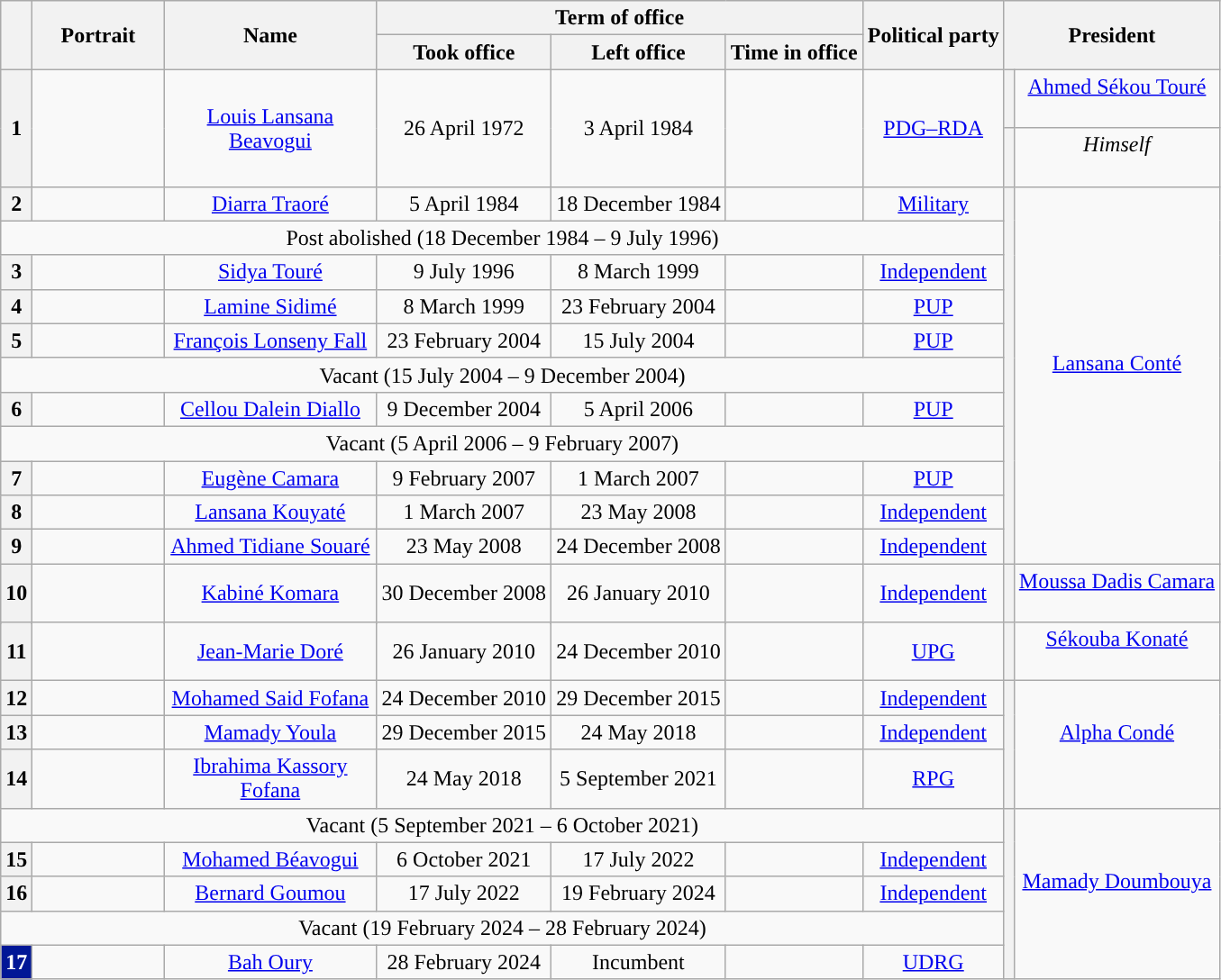<table class="wikitable" style="text-align:center">
<tr>
<th rowspan="2"></th>
<th rowspan="2" style="width:90px;">Portrait</th>
<th rowspan="2" width="150">Name<br></th>
<th colspan="3">Term of office</th>
<th rowspan="2">Political party</th>
<th rowspan="2" colspan="2">President<br></th>
</tr>
<tr>
<th>Took office</th>
<th>Left office</th>
<th>Time in office</th>
</tr>
<tr>
<th rowspan=2 style="background-color:">1</th>
<td rowspan=2></td>
<td rowspan=2><a href='#'>Louis Lansana Beavogui</a><br></td>
<td rowspan=2>26 April 1972</td>
<td rowspan=2>3 April 1984<br></td>
<td rowspan=2></td>
<td rowspan=2><a href='#'>PDG–RDA</a></td>
<th style="background:"></th>
<td><a href='#'>Ahmed Sékou Touré</a><br><br></td>
</tr>
<tr>
<th style="background:"></th>
<td><em>Himself</em><br><br></td>
</tr>
<tr>
<th style="background-color:">2</th>
<td></td>
<td><a href='#'>Diarra Traoré</a><br></td>
<td>5 April 1984</td>
<td>18 December 1984</td>
<td></td>
<td><a href='#'>Military</a></td>
<th rowspan="11" style="background:"></th>
<td rowspan="11"><a href='#'>Lansana Conté</a><br><br></td>
</tr>
<tr>
<td colspan="7">Post abolished (18 December 1984 – 9 July 1996)</td>
</tr>
<tr>
<th style="background-color:">3</th>
<td></td>
<td><a href='#'>Sidya Touré</a><br></td>
<td>9 July 1996</td>
<td>8 March 1999</td>
<td></td>
<td><a href='#'>Independent</a></td>
</tr>
<tr>
<th style="background-color:">4</th>
<td></td>
<td><a href='#'>Lamine Sidimé</a><br></td>
<td>8 March 1999</td>
<td>23 February 2004</td>
<td></td>
<td><a href='#'>PUP</a></td>
</tr>
<tr>
<th style="background-color:">5</th>
<td></td>
<td><a href='#'>François Lonseny Fall</a><br></td>
<td>23 February 2004</td>
<td>15 July 2004</td>
<td></td>
<td><a href='#'>PUP</a></td>
</tr>
<tr>
<td colspan="7">Vacant (15 July 2004 – 9 December 2004)</td>
</tr>
<tr>
<th style="background-color:">6</th>
<td></td>
<td><a href='#'>Cellou Dalein Diallo</a><br></td>
<td>9 December 2004</td>
<td>5 April 2006</td>
<td></td>
<td><a href='#'>PUP</a></td>
</tr>
<tr>
<td colspan="7">Vacant (5 April 2006 – 9 February 2007)</td>
</tr>
<tr>
<th style="background-color:">7</th>
<td></td>
<td><a href='#'>Eugène Camara</a><br></td>
<td>9 February 2007</td>
<td>1 March 2007</td>
<td></td>
<td><a href='#'>PUP</a></td>
</tr>
<tr>
<th style="background-color:">8</th>
<td></td>
<td><a href='#'>Lansana Kouyaté</a><br></td>
<td>1 March 2007</td>
<td>23 May 2008</td>
<td></td>
<td><a href='#'>Independent</a></td>
</tr>
<tr>
<th style="background-color:">9</th>
<td></td>
<td><a href='#'>Ahmed Tidiane Souaré</a><br></td>
<td>23 May 2008</td>
<td>24 December 2008<br></td>
<td></td>
<td><a href='#'>Independent</a></td>
</tr>
<tr>
<th rowspan=2 style="background-color:">10</th>
<td rowspan=2></td>
<td rowspan=2><a href='#'>Kabiné Komara</a><br></td>
<td rowspan=2>30 December 2008</td>
<td rowspan=2>26 January 2010</td>
<td rowspan=2></td>
<td rowspan=2><a href='#'>Independent</a></td>
<th style="background:"></th>
<td><a href='#'>Moussa Dadis Camara</a><br><br></td>
</tr>
<tr>
<th rowspan="2" style="background:"></th>
<td rowspan="2"><a href='#'>Sékouba Konaté</a><br><br></td>
</tr>
<tr>
<th style="background-color:">11</th>
<td></td>
<td><a href='#'>Jean-Marie Doré</a><br></td>
<td>26 January 2010</td>
<td>24 December 2010</td>
<td></td>
<td><a href='#'>UPG</a></td>
</tr>
<tr>
<th style="background-color:">12</th>
<td></td>
<td><a href='#'>Mohamed Said Fofana</a><br></td>
<td>24 December 2010</td>
<td>29 December 2015</td>
<td></td>
<td><a href='#'>Independent</a></td>
<th rowspan="3" style="background:"></th>
<td rowspan="3"><a href='#'>Alpha Condé</a><br><br></td>
</tr>
<tr>
<th style="background-color:">13</th>
<td></td>
<td><a href='#'>Mamady Youla</a><br></td>
<td>29 December 2015</td>
<td>24 May 2018</td>
<td></td>
<td><a href='#'>Independent</a></td>
</tr>
<tr>
<th style="background-color:">14</th>
<td></td>
<td><a href='#'>Ibrahima Kassory Fofana</a><br></td>
<td>24 May 2018</td>
<td>5 September 2021<br></td>
<td></td>
<td><a href='#'>RPG</a></td>
</tr>
<tr>
<td colspan="7">Vacant (5 September 2021 – 6 October 2021)</td>
<th rowspan="5" style="background:"></th>
<td rowspan="5"><a href='#'>Mamady Doumbouya</a><br><br></td>
</tr>
<tr>
<th style="background-color:">15</th>
<td></td>
<td><a href='#'>Mohamed Béavogui</a><br></td>
<td>6 October 2021</td>
<td>17 July 2022</td>
<td></td>
<td><a href='#'>Independent</a></td>
</tr>
<tr>
<th style="background-color:">16</th>
<td></td>
<td><a href='#'>Bernard Goumou</a><br></td>
<td>17 July 2022</td>
<td>19 February 2024</td>
<td></td>
<td><a href='#'>Independent</a></td>
</tr>
<tr>
<td colspan="7">Vacant (19 February 2024 – 28 February 2024)</td>
</tr>
<tr>
<th style="background-color:#011796; color:white;">17</th>
<td></td>
<td><a href='#'>Bah Oury</a><br></td>
<td>28 February 2024</td>
<td>Incumbent</td>
<td></td>
<td><a href='#'>UDRG</a></td>
</tr>
</table>
